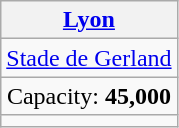<table class="wikitable" style="text-align:center">
<tr>
<th><a href='#'>Lyon</a></th>
</tr>
<tr>
<td><a href='#'>Stade de Gerland</a></td>
</tr>
<tr>
<td>Capacity: <strong>45,000</strong></td>
</tr>
<tr>
<td></td>
</tr>
</table>
